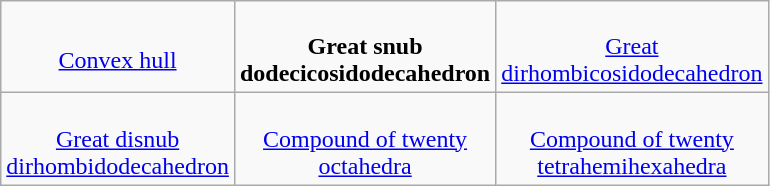<table class="wikitable" width="400" style="vertical-align:top;text-align:center">
<tr>
<td><br><a href='#'>Convex hull</a></td>
<td><br><strong>Great snub dodecicosidodecahedron</strong></td>
<td><br><a href='#'>Great dirhombicosidodecahedron</a></td>
</tr>
<tr>
<td><br><a href='#'>Great disnub dirhombidodecahedron</a></td>
<td><br><a href='#'>Compound of twenty octahedra</a></td>
<td><br><a href='#'>Compound of twenty tetrahemihexahedra</a></td>
</tr>
</table>
